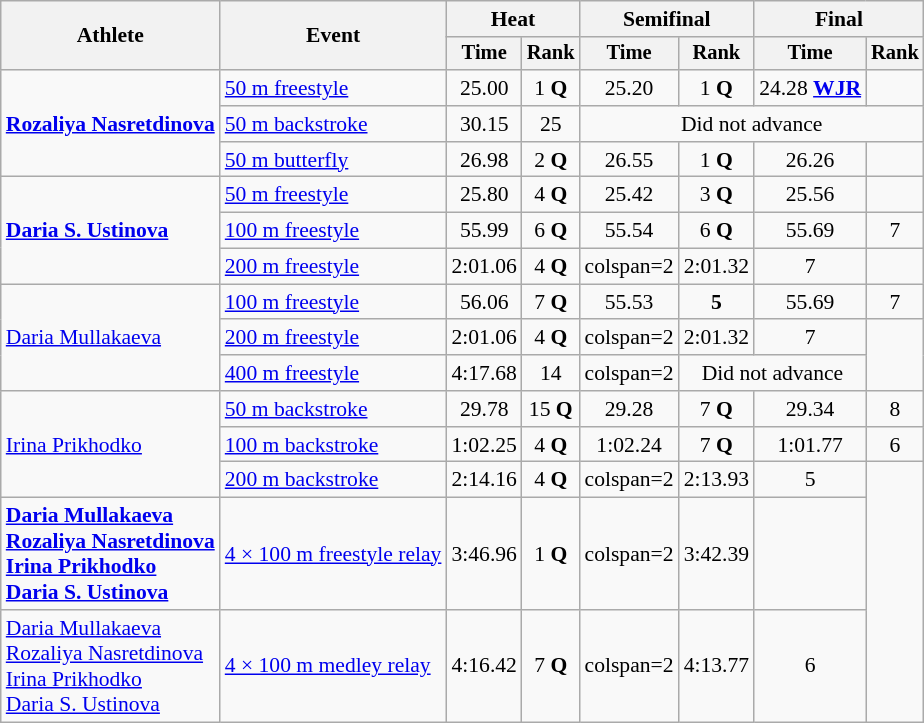<table class=wikitable style="font-size:90%">
<tr>
<th rowspan=2>Athlete</th>
<th rowspan=2>Event</th>
<th colspan="2">Heat</th>
<th colspan="2">Semifinal</th>
<th colspan="2">Final</th>
</tr>
<tr style="font-size:95%">
<th>Time</th>
<th>Rank</th>
<th>Time</th>
<th>Rank</th>
<th>Time</th>
<th>Rank</th>
</tr>
<tr align=center>
<td align=left rowspan=3><strong><a href='#'>Rozaliya Nasretdinova</a></strong></td>
<td align=left><a href='#'>50 m freestyle</a></td>
<td>25.00</td>
<td>1 <strong>Q</strong></td>
<td>25.20</td>
<td>1 <strong>Q</strong></td>
<td>24.28 <strong><a href='#'>WJR</a></strong></td>
<td></td>
</tr>
<tr align=center>
<td align=left><a href='#'>50 m backstroke</a></td>
<td>30.15</td>
<td>25</td>
<td colspan=4>Did not advance</td>
</tr>
<tr align=center>
<td align=left><a href='#'>50 m butterfly</a></td>
<td>26.98</td>
<td>2 <strong>Q</strong></td>
<td>26.55</td>
<td>1 <strong>Q</strong></td>
<td>26.26</td>
<td></td>
</tr>
<tr align=center>
<td align=left rowspan=3><strong><a href='#'>Daria S. Ustinova</a></strong></td>
<td align=left><a href='#'>50 m freestyle</a></td>
<td>25.80</td>
<td>4 <strong>Q</strong></td>
<td>25.42</td>
<td>3 <strong>Q</strong></td>
<td>25.56</td>
<td></td>
</tr>
<tr align=center>
<td align=left><a href='#'>100 m freestyle</a></td>
<td>55.99</td>
<td>6 <strong>Q</strong></td>
<td>55.54</td>
<td>6 <strong>Q</strong></td>
<td>55.69</td>
<td>7</td>
</tr>
<tr align=center>
<td align=left><a href='#'>200 m freestyle</a></td>
<td>2:01.06</td>
<td>4 <strong>Q</strong></td>
<td>colspan=2 </td>
<td>2:01.32</td>
<td>7</td>
</tr>
<tr align=center>
<td align=left rowspan=3><a href='#'>Daria Mullakaeva</a></td>
<td align=left><a href='#'>100 m freestyle</a></td>
<td>56.06</td>
<td>7 <strong>Q</strong></td>
<td>55.53</td>
<td><strong>5</strong></td>
<td>55.69</td>
<td>7</td>
</tr>
<tr align=center>
<td align=left><a href='#'>200 m freestyle</a></td>
<td>2:01.06</td>
<td>4 <strong>Q</strong></td>
<td>colspan=2 </td>
<td>2:01.32</td>
<td>7</td>
</tr>
<tr align=center>
<td align=left><a href='#'>400 m freestyle</a></td>
<td>4:17.68</td>
<td>14</td>
<td>colspan=2 </td>
<td colspan=2>Did not advance</td>
</tr>
<tr align=center>
<td align=left rowspan=3><a href='#'>Irina Prikhodko</a></td>
<td align=left><a href='#'>50 m backstroke</a></td>
<td>29.78</td>
<td>15 <strong>Q</strong></td>
<td>29.28</td>
<td>7 <strong>Q</strong></td>
<td>29.34</td>
<td>8</td>
</tr>
<tr align=center>
<td align=left><a href='#'>100 m backstroke</a></td>
<td>1:02.25</td>
<td>4 <strong>Q</strong></td>
<td>1:02.24</td>
<td>7 <strong>Q</strong></td>
<td>1:01.77</td>
<td>6</td>
</tr>
<tr align=center>
<td align=left><a href='#'>200 m backstroke</a></td>
<td>2:14.16</td>
<td>4 <strong>Q</strong></td>
<td>colspan=2 </td>
<td>2:13.93</td>
<td>5</td>
</tr>
<tr align=center>
<td align=left><strong><a href='#'>Daria Mullakaeva</a><br><a href='#'>Rozaliya Nasretdinova</a><br><a href='#'>Irina Prikhodko</a><br><a href='#'>Daria S. Ustinova</a></strong></td>
<td align=left><a href='#'>4 × 100 m freestyle relay</a></td>
<td>3:46.96</td>
<td>1 <strong>Q</strong></td>
<td>colspan=2 </td>
<td>3:42.39</td>
<td></td>
</tr>
<tr align=center>
<td align=left><a href='#'>Daria Mullakaeva</a><br><a href='#'>Rozaliya Nasretdinova</a><br><a href='#'>Irina Prikhodko</a><br><a href='#'>Daria S. Ustinova</a></td>
<td align=left><a href='#'>4 × 100 m medley relay</a></td>
<td>4:16.42</td>
<td>7 <strong>Q</strong></td>
<td>colspan=2 </td>
<td>4:13.77</td>
<td>6</td>
</tr>
</table>
